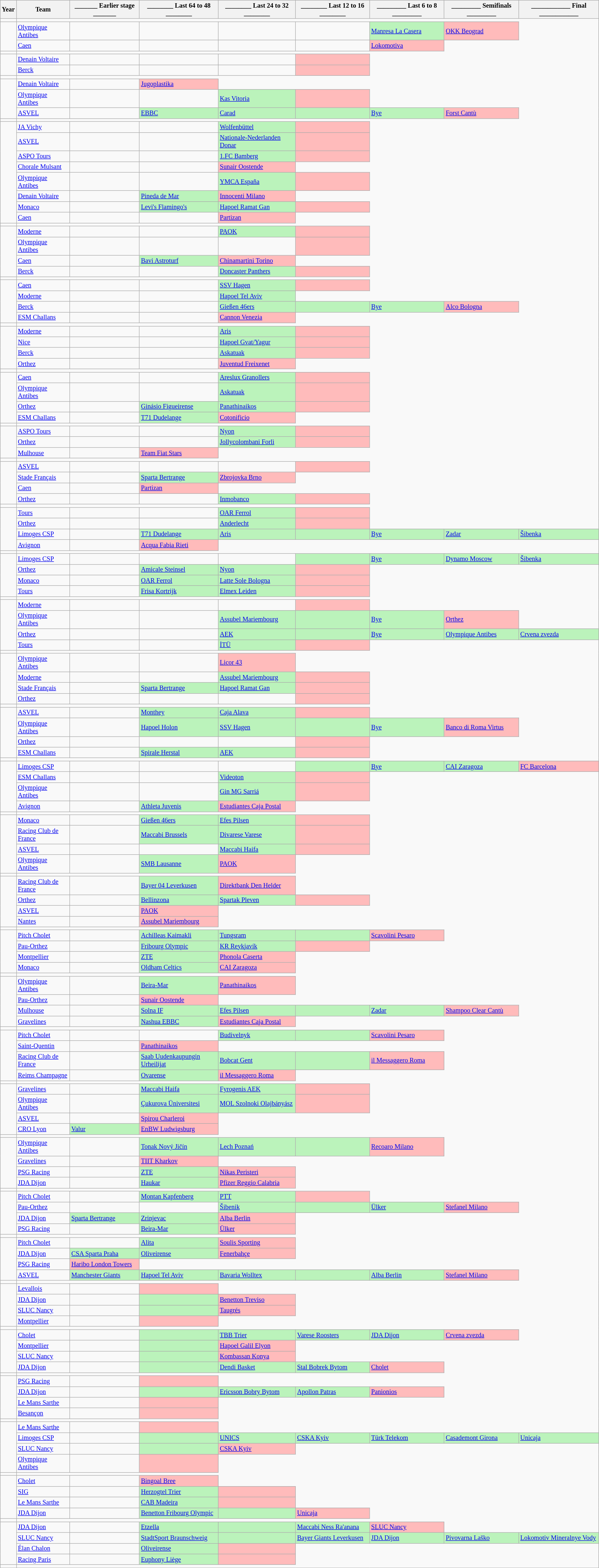<table class="wikitable" style="font-size:85%">
<tr>
<th>Year</th>
<th>Team</th>
<th>_______ Earlier stage _______</th>
<th>________ Last 64 to 48 ________</th>
<th>________ Last 24 to 32 ________</th>
<th>________ Last 12 to 16 ________</th>
<th>_________ Last 6 to 8 _________</th>
<th>_________ Semifinals _________</th>
<th>____________ Final ____________</th>
</tr>
<tr>
<td></td>
</tr>
<tr>
<td rowspan="2"></td>
<td><a href='#'>Olympique Antibes</a></td>
<td></td>
<td></td>
<td></td>
<td></td>
<td bgcolor=#BBF3BB> <a href='#'>Manresa La Casera</a></td>
<td bgcolor=#FFBBBB> <a href='#'>OKK Beograd</a></td>
</tr>
<tr>
<td><a href='#'>Caen</a></td>
<td></td>
<td></td>
<td></td>
<td></td>
<td bgcolor=#FFBBBB> <a href='#'>Lokomotiva</a></td>
</tr>
<tr>
<td></td>
</tr>
<tr>
<td rowspan="2"></td>
<td><a href='#'>Denain Voltaire</a></td>
<td></td>
<td></td>
<td></td>
<td bgcolor=#FFBBBB></td>
</tr>
<tr>
<td><a href='#'>Berck</a></td>
<td></td>
<td></td>
<td></td>
<td bgcolor=#FFBBBB></td>
</tr>
<tr>
<td></td>
</tr>
<tr>
<td rowspan="3"></td>
<td><a href='#'>Denain Voltaire</a></td>
<td></td>
<td bgcolor=#FFBBBB> <a href='#'>Jugoplastika</a></td>
</tr>
<tr>
<td><a href='#'>Olympique Antibes</a></td>
<td></td>
<td></td>
<td bgcolor=#BBF3BB> <a href='#'>Kas Vitoria</a></td>
<td bgcolor=#FFBBBB></td>
</tr>
<tr>
<td><a href='#'>ASVEL</a></td>
<td></td>
<td bgcolor=#BBF3BB> <a href='#'>EBBC</a></td>
<td bgcolor=#BBF3BB> <a href='#'>Carad</a></td>
<td bgcolor=#BBF3BB></td>
<td bgcolor=#BBF3BB><a href='#'>Bye</a></td>
<td bgcolor=#FFBBBB> <a href='#'>Forst Cantù</a></td>
</tr>
<tr>
<td></td>
</tr>
<tr>
<td rowspan="8"></td>
<td><a href='#'>JA Vichy</a></td>
<td></td>
<td></td>
<td bgcolor=#BBF3BB> <a href='#'>Wolfenbüttel</a></td>
<td bgcolor=#FFBBBB></td>
</tr>
<tr>
<td><a href='#'>ASVEL</a></td>
<td></td>
<td></td>
<td bgcolor=#BBF3BB> <a href='#'>Nationale-Nederlanden Donar</a></td>
<td bgcolor=#FFBBBB></td>
</tr>
<tr>
<td><a href='#'>ASPO Tours</a></td>
<td></td>
<td></td>
<td bgcolor=#BBF3BB> <a href='#'>1.FC Bamberg</a></td>
<td bgcolor=#FFBBBB></td>
</tr>
<tr>
<td><a href='#'>Chorale Mulsant</a></td>
<td></td>
<td></td>
<td bgcolor=#FFBBBB> <a href='#'>Sunair Oostende</a></td>
</tr>
<tr>
<td><a href='#'>Olympique Antibes</a></td>
<td></td>
<td></td>
<td bgcolor=#BBF3BB> <a href='#'>YMCA España</a></td>
<td bgcolor=#FFBBBB></td>
</tr>
<tr>
<td><a href='#'>Denain Voltaire</a></td>
<td></td>
<td bgcolor=#BBF3BB> <a href='#'>Pineda de Mar</a></td>
<td bgcolor=#FFBBBB> <a href='#'>Innocenti Milano</a></td>
</tr>
<tr>
<td><a href='#'>Monaco</a></td>
<td></td>
<td bgcolor=#BBF3BB> <a href='#'>Levi's Flamingo's</a></td>
<td bgcolor=#BBF3BB> <a href='#'>Hapoel Ramat Gan</a></td>
<td bgcolor=#FFBBBB></td>
</tr>
<tr>
<td><a href='#'>Caen</a></td>
<td></td>
<td></td>
<td bgcolor=#FFBBBB> <a href='#'>Partizan</a></td>
</tr>
<tr>
<td></td>
</tr>
<tr>
<td rowspan="4"></td>
<td><a href='#'>Moderne</a></td>
<td></td>
<td></td>
<td bgcolor=#BBF3BB> <a href='#'>PAOK</a></td>
<td bgcolor=#FFBBBB></td>
</tr>
<tr>
<td><a href='#'>Olympique Antibes</a></td>
<td></td>
<td></td>
<td></td>
<td bgcolor=#FFBBBB></td>
</tr>
<tr>
<td><a href='#'>Caen</a></td>
<td></td>
<td bgcolor=#BBF3BB> <a href='#'>Bavi Astroturf</a></td>
<td bgcolor=#FFBBBB> <a href='#'>Chinamartini Torino</a></td>
</tr>
<tr>
<td><a href='#'>Berck</a></td>
<td></td>
<td></td>
<td bgcolor=#BBF3BB> <a href='#'>Doncaster Panthers</a></td>
<td bgcolor=#FFBBBB></td>
</tr>
<tr>
<td></td>
</tr>
<tr>
<td rowspan="4"></td>
<td><a href='#'>Caen</a></td>
<td></td>
<td></td>
<td bgcolor=#BBF3BB> <a href='#'>SSV Hagen</a></td>
<td bgcolor=#FFBBBB></td>
</tr>
<tr>
<td><a href='#'>Moderne</a></td>
<td></td>
<td></td>
<td bgcolor=#BBF3BB> <a href='#'>Hapoel Tel Aviv</a></td>
</tr>
<tr>
<td><a href='#'>Berck</a></td>
<td></td>
<td></td>
<td bgcolor=#BBF3BB> <a href='#'>Gießen 46ers</a></td>
<td bgcolor=#BBF3BB></td>
<td bgcolor=#BBF3BB><a href='#'>Bye</a></td>
<td bgcolor=#FFBBBB> <a href='#'>Alco Bologna</a></td>
</tr>
<tr>
<td><a href='#'>ESM Challans</a></td>
<td></td>
<td></td>
<td bgcolor=#FFBBBB> <a href='#'>Cannon Venezia</a></td>
</tr>
<tr>
<td></td>
</tr>
<tr>
<td rowspan="4"></td>
<td><a href='#'>Moderne</a></td>
<td></td>
<td></td>
<td bgcolor=#BBF3BB> <a href='#'>Aris</a></td>
<td bgcolor=#FFBBBB></td>
</tr>
<tr>
<td><a href='#'>Nice</a></td>
<td></td>
<td></td>
<td bgcolor=#BBF3BB> <a href='#'>Hapoel Gvat/Yagur</a></td>
<td bgcolor=#FFBBBB></td>
</tr>
<tr>
<td><a href='#'>Berck</a></td>
<td></td>
<td></td>
<td bgcolor=#BBF3BB> <a href='#'>Askatuak</a></td>
<td bgcolor=#FFBBBB></td>
</tr>
<tr>
<td><a href='#'>Orthez</a></td>
<td></td>
<td></td>
<td bgcolor=#FFBBBB> <a href='#'>Juventud Freixenet</a></td>
</tr>
<tr>
<td></td>
</tr>
<tr>
<td rowspan="4"></td>
<td><a href='#'>Caen</a></td>
<td></td>
<td></td>
<td bgcolor=#BBF3BB> <a href='#'>Areslux Granollers</a></td>
<td bgcolor=#FFBBBB></td>
</tr>
<tr>
<td><a href='#'>Olympique Antibes</a></td>
<td></td>
<td></td>
<td bgcolor=#BBF3BB> <a href='#'>Askatuak</a></td>
<td bgcolor=#FFBBBB></td>
</tr>
<tr>
<td><a href='#'>Orthez</a></td>
<td></td>
<td bgcolor=#BBF3BB> <a href='#'>Ginásio Figueirense</a></td>
<td bgcolor=#BBF3BB> <a href='#'>Panathinaikos</a></td>
<td bgcolor=#FFBBBB></td>
</tr>
<tr>
<td><a href='#'>ESM Challans</a></td>
<td></td>
<td bgcolor=#BBF3BB> <a href='#'>T71 Dudelange</a></td>
<td bgcolor=#FFBBBB> <a href='#'>Cotonificio</a></td>
</tr>
<tr>
<td></td>
</tr>
<tr>
<td rowspan="3"></td>
<td><a href='#'>ASPO Tours</a></td>
<td></td>
<td></td>
<td bgcolor=#BBF3BB> <a href='#'>Nyon</a></td>
<td bgcolor=#FFBBBB></td>
</tr>
<tr>
<td><a href='#'>Orthez</a></td>
<td></td>
<td></td>
<td bgcolor=#BBF3BB> <a href='#'>Jollycolombani Forlì</a></td>
<td bgcolor=#FFBBBB></td>
</tr>
<tr>
<td><a href='#'>Mulhouse</a></td>
<td></td>
<td bgcolor=#FFBBBB> <a href='#'>Team Fiat Stars</a></td>
</tr>
<tr>
<td></td>
</tr>
<tr>
<td rowspan="4"></td>
<td><a href='#'>ASVEL</a></td>
<td></td>
<td></td>
<td></td>
<td bgcolor=#FFBBBB></td>
</tr>
<tr>
<td><a href='#'>Stade Français</a></td>
<td></td>
<td bgcolor=#BBF3BB> <a href='#'>Sparta Bertrange</a></td>
<td bgcolor=#FFBBBB> <a href='#'>Zbrojovka Brno</a></td>
</tr>
<tr>
<td><a href='#'>Caen</a></td>
<td></td>
<td bgcolor=#FFBBBB> <a href='#'>Partizan</a></td>
</tr>
<tr>
<td><a href='#'>Orthez</a></td>
<td></td>
<td></td>
<td bgcolor=#BBF3BB> <a href='#'>Inmobanco</a></td>
<td bgcolor=#FFBBBB></td>
</tr>
<tr>
<td></td>
</tr>
<tr>
<td rowspan="4"></td>
<td><a href='#'>Tours</a></td>
<td></td>
<td></td>
<td bgcolor=#BBF3BB> <a href='#'>OAR Ferrol</a></td>
<td bgcolor=#FFBBBB></td>
</tr>
<tr>
<td><a href='#'>Orthez</a></td>
<td></td>
<td></td>
<td bgcolor=#BBF3BB> <a href='#'>Anderlecht</a></td>
<td bgcolor=#FFBBBB></td>
</tr>
<tr>
<td><a href='#'>Limoges CSP</a></td>
<td></td>
<td bgcolor=#BBF3BB> <a href='#'>T71 Dudelange</a></td>
<td bgcolor=#BBF3BB> <a href='#'>Aris</a></td>
<td bgcolor=#BBF3BB></td>
<td bgcolor=#BBF3BB><a href='#'>Bye</a></td>
<td bgcolor=#BBF3BB> <a href='#'>Zadar</a></td>
<td bgcolor=#BBF3BB> <a href='#'>Šibenka</a> </td>
</tr>
<tr>
<td><a href='#'>Avignon</a></td>
<td></td>
<td bgcolor=#FFBBBB> <a href='#'>Acqua Fabia Rieti</a></td>
</tr>
<tr>
<td></td>
</tr>
<tr>
<td rowspan="4"></td>
<td><a href='#'>Limoges CSP</a></td>
<td></td>
<td></td>
<td></td>
<td bgcolor=#BBF3BB></td>
<td bgcolor=#BBF3BB><a href='#'>Bye</a></td>
<td bgcolor=#BBF3BB> <a href='#'>Dynamo Moscow</a></td>
<td bgcolor=#BBF3BB> <a href='#'>Šibenka</a> </td>
</tr>
<tr>
<td><a href='#'>Orthez</a></td>
<td></td>
<td bgcolor=#BBF3BB> <a href='#'>Amicale Steinsel</a></td>
<td bgcolor=#BBF3BB> <a href='#'>Nyon</a></td>
<td bgcolor=#FFBBBB></td>
</tr>
<tr>
<td><a href='#'>Monaco</a></td>
<td></td>
<td bgcolor=#BBF3BB> <a href='#'>OAR Ferrol</a></td>
<td bgcolor=#BBF3BB> <a href='#'>Latte Sole Bologna</a></td>
<td bgcolor=#FFBBBB></td>
</tr>
<tr>
<td><a href='#'>Tours</a></td>
<td></td>
<td bgcolor=#BBF3BB> <a href='#'>Frisa Kortrijk</a></td>
<td bgcolor=#BBF3BB> <a href='#'>Elmex Leiden</a></td>
<td bgcolor=#FFBBBB></td>
</tr>
<tr>
<td></td>
</tr>
<tr>
<td rowspan="4"></td>
<td><a href='#'>Moderne</a></td>
<td></td>
<td></td>
<td></td>
<td bgcolor=#FFBBBB></td>
</tr>
<tr>
<td><a href='#'>Olympique Antibes</a></td>
<td></td>
<td></td>
<td bgcolor=#BBF3BB> <a href='#'>Assubel Mariembourg</a></td>
<td bgcolor=#BBF3BB></td>
<td bgcolor=#BBF3BB><a href='#'>Bye</a></td>
<td bgcolor=#FFBBBB> <a href='#'>Orthez</a></td>
</tr>
<tr>
<td><a href='#'>Orthez</a></td>
<td></td>
<td></td>
<td bgcolor=#BBF3BB> <a href='#'>AEK</a></td>
<td bgcolor=#BBF3BB></td>
<td bgcolor=#BBF3BB><a href='#'>Bye</a></td>
<td bgcolor=#BBF3BB> <a href='#'>Olympique Antibes</a></td>
<td bgcolor=#BBF3BB> <a href='#'>Crvena zvezda</a> </td>
</tr>
<tr>
<td><a href='#'>Tours</a></td>
<td></td>
<td></td>
<td bgcolor=#BBF3BB> <a href='#'>İTÜ</a></td>
<td bgcolor=#FFBBBB></td>
</tr>
<tr>
<td></td>
</tr>
<tr>
<td rowspan="4"></td>
<td><a href='#'>Olympique Antibes</a></td>
<td></td>
<td></td>
<td bgcolor=#FFBBBB> <a href='#'>Licor 43</a></td>
</tr>
<tr>
<td><a href='#'>Moderne</a></td>
<td></td>
<td></td>
<td bgcolor=#BBF3BB> <a href='#'>Assubel Mariembourg</a></td>
<td bgcolor=#FFBBBB></td>
</tr>
<tr>
<td><a href='#'>Stade Français</a></td>
<td></td>
<td bgcolor=#BBF3BB> <a href='#'>Sparta Bertrange</a></td>
<td bgcolor=#BBF3BB> <a href='#'>Hapoel Ramat Gan</a></td>
<td bgcolor=#FFBBBB></td>
</tr>
<tr>
<td><a href='#'>Orthez</a></td>
<td></td>
<td></td>
<td></td>
<td bgcolor=#FFBBBB></td>
</tr>
<tr>
<td></td>
</tr>
<tr>
<td rowspan="4"></td>
<td><a href='#'>ASVEL</a></td>
<td></td>
<td bgcolor=#BBF3BB> <a href='#'>Monthey</a></td>
<td bgcolor=#BBF3BB> <a href='#'>Caja Alava</a></td>
<td bgcolor=#FFBBBB></td>
</tr>
<tr>
<td><a href='#'>Olympique Antibes</a></td>
<td></td>
<td bgcolor=#BBF3BB> <a href='#'>Hapoel Holon</a></td>
<td bgcolor=#BBF3BB> <a href='#'>SSV Hagen</a></td>
<td bgcolor=#BBF3BB></td>
<td bgcolor=#BBF3BB><a href='#'>Bye</a></td>
<td bgcolor=#FFBBBB> <a href='#'>Banco di Roma Virtus</a></td>
</tr>
<tr>
<td><a href='#'>Orthez</a></td>
<td></td>
<td></td>
<td></td>
<td bgcolor=#FFBBBB></td>
</tr>
<tr>
<td><a href='#'>ESM Challans</a></td>
<td></td>
<td bgcolor=#BBF3BB> <a href='#'>Spirale Herstal</a></td>
<td bgcolor=#BBF3BB> <a href='#'>AEK</a></td>
<td bgcolor=#FFBBBB></td>
</tr>
<tr>
<td></td>
</tr>
<tr>
<td rowspan="4"></td>
<td><a href='#'>Limoges CSP</a></td>
<td></td>
<td></td>
<td></td>
<td bgcolor=#BBF3BB></td>
<td bgcolor=#BBF3BB><a href='#'>Bye</a></td>
<td bgcolor=#BBF3BB> <a href='#'>CAI Zaragoza</a></td>
<td bgcolor=#FFBBBB> <a href='#'>FC Barcelona</a> </td>
</tr>
<tr>
<td><a href='#'>ESM Challans</a></td>
<td></td>
<td></td>
<td bgcolor=#BBF3BB> <a href='#'>Videoton</a></td>
<td bgcolor=#FFBBBB></td>
</tr>
<tr>
<td><a href='#'>Olympique Antibes</a></td>
<td></td>
<td></td>
<td bgcolor=#BBF3BB> <a href='#'>Gin MG Sarriá</a></td>
<td bgcolor=#FFBBBB></td>
</tr>
<tr>
<td><a href='#'>Avignon</a></td>
<td></td>
<td bgcolor=#BBF3BB> <a href='#'>Athleta Juvenis</a></td>
<td bgcolor=#FFBBBB> <a href='#'>Estudiantes Caja Postal</a></td>
</tr>
<tr>
<td></td>
</tr>
<tr>
<td rowspan="4"></td>
<td><a href='#'>Monaco</a></td>
<td></td>
<td bgcolor=#BBF3BB> <a href='#'>Gießen 46ers</a></td>
<td bgcolor=#BBF3BB> <a href='#'>Efes Pilsen</a></td>
<td bgcolor=#FFBBBB></td>
</tr>
<tr>
<td><a href='#'>Racing Club de France</a></td>
<td></td>
<td bgcolor=#BBF3BB> <a href='#'>Maccabi Brussels</a></td>
<td bgcolor=#BBF3BB> <a href='#'>Divarese Varese</a></td>
<td bgcolor=#FFBBBB></td>
</tr>
<tr>
<td><a href='#'>ASVEL</a></td>
<td></td>
<td></td>
<td bgcolor=#BBF3BB> <a href='#'>Maccabi Haifa</a></td>
<td bgcolor=#FFBBBB></td>
</tr>
<tr>
<td><a href='#'>Olympique Antibes</a></td>
<td></td>
<td bgcolor=#BBF3BB> <a href='#'>SMB Lausanne</a></td>
<td bgcolor=#FFBBBB> <a href='#'>PAOK</a></td>
</tr>
<tr>
<td></td>
</tr>
<tr>
<td rowspan="4"></td>
<td><a href='#'>Racing Club de France</a></td>
<td></td>
<td bgcolor=#BBF3BB> <a href='#'>Bayer 04 Leverkusen</a></td>
<td bgcolor=#FFBBBB> <a href='#'>Direktbank Den Helder</a></td>
</tr>
<tr>
<td><a href='#'>Orthez</a></td>
<td></td>
<td bgcolor=#BBF3BB> <a href='#'>Bellinzona</a></td>
<td bgcolor=#BBF3BB> <a href='#'>Spartak Pleven</a></td>
<td bgcolor=#FFBBBB></td>
</tr>
<tr>
<td><a href='#'>ASVEL</a></td>
<td></td>
<td bgcolor=#FFBBBB> <a href='#'>PAOK</a></td>
</tr>
<tr>
<td><a href='#'>Nantes</a></td>
<td></td>
<td bgcolor=#FFBBBB> <a href='#'>Assubel Mariembourg</a></td>
</tr>
<tr>
<td></td>
</tr>
<tr>
<td rowspan="4"></td>
<td><a href='#'>Pitch Cholet</a></td>
<td></td>
<td bgcolor=#BBF3BB> <a href='#'>Achilleas Kaimakli</a></td>
<td bgcolor=#BBF3BB> <a href='#'>Tungsram</a></td>
<td bgcolor=#BBF3BB></td>
<td bgcolor=#FFBBBB> <a href='#'>Scavolini Pesaro</a></td>
</tr>
<tr>
<td><a href='#'>Pau-Orthez</a></td>
<td></td>
<td bgcolor=#BBF3BB> <a href='#'>Fribourg Olympic</a></td>
<td bgcolor=#BBF3BB> <a href='#'>KR Reykjavík</a></td>
<td bgcolor=#FFBBBB></td>
</tr>
<tr>
<td><a href='#'>Montpellier</a></td>
<td></td>
<td bgcolor=#BBF3BB> <a href='#'>ZTE</a></td>
<td bgcolor=#FFBBBB> <a href='#'>Phonola Caserta</a></td>
</tr>
<tr>
<td><a href='#'>Monaco</a></td>
<td></td>
<td bgcolor=#BBF3BB> <a href='#'>Oldham Celtics</a></td>
<td bgcolor=#FFBBBB> <a href='#'>CAI Zaragoza</a></td>
</tr>
<tr>
<td></td>
</tr>
<tr>
<td rowspan="4"></td>
<td><a href='#'>Olympique Antibes</a></td>
<td></td>
<td bgcolor=#BBF3BB> <a href='#'>Beira-Mar</a></td>
<td bgcolor=#FFBBBB> <a href='#'>Panathinaikos</a></td>
</tr>
<tr>
<td><a href='#'>Pau-Orthez</a></td>
<td></td>
<td bgcolor=#FFBBBB> <a href='#'>Sunair Oostende</a></td>
</tr>
<tr>
<td><a href='#'>Mulhouse</a></td>
<td></td>
<td bgcolor=#BBF3BB> <a href='#'>Solna IF</a></td>
<td bgcolor=#BBF3BB> <a href='#'>Efes Pilsen</a></td>
<td bgcolor=#BBF3BB></td>
<td bgcolor=#BBF3BB> <a href='#'>Zadar</a></td>
<td bgcolor=#FFBBBB> <a href='#'>Shampoo Clear Cantù</a></td>
</tr>
<tr>
<td><a href='#'>Gravelines</a></td>
<td></td>
<td bgcolor=#BBF3BB> <a href='#'>Nashua EBBC</a></td>
<td bgcolor=#FFBBBB> <a href='#'>Estudiantes Caja Postal</a></td>
</tr>
<tr>
<td></td>
</tr>
<tr>
<td rowspan="4"></td>
<td><a href='#'>Pitch Cholet</a></td>
<td></td>
<td></td>
<td bgcolor=#BBF3BB> <a href='#'>Budivelnyk</a></td>
<td bgcolor=#BBF3BB></td>
<td bgcolor=#FFBBBB> <a href='#'>Scavolini Pesaro</a></td>
</tr>
<tr>
<td><a href='#'>Saint-Quentin</a></td>
<td></td>
<td bgcolor=#FFBBBB> <a href='#'>Panathinaikos</a></td>
</tr>
<tr>
<td><a href='#'>Racing Club de France</a></td>
<td></td>
<td bgcolor=#BBF3BB> <a href='#'>Saab Uudenkaupungin Urheilijat</a></td>
<td bgcolor=#BBF3BB> <a href='#'>Bobcat Gent</a></td>
<td bgcolor=#BBF3BB></td>
<td bgcolor=#FFBBBB> <a href='#'>il Messaggero Roma</a></td>
</tr>
<tr>
<td><a href='#'>Reims Champagne</a></td>
<td></td>
<td bgcolor=#BBF3BB> <a href='#'>Ovarense</a></td>
<td bgcolor=#FFBBBB> <a href='#'>il Messaggero Roma</a></td>
</tr>
<tr>
<td></td>
</tr>
<tr>
<td rowspan="4"></td>
<td><a href='#'>Gravelines</a></td>
<td></td>
<td bgcolor=#BBF3BB> <a href='#'>Maccabi Haifa</a></td>
<td bgcolor=#BBF3BB> <a href='#'>Fyrogenis AEK</a></td>
<td bgcolor=#FFBBBB></td>
</tr>
<tr>
<td><a href='#'>Olympique Antibes</a></td>
<td></td>
<td bgcolor=#BBF3BB> <a href='#'>Çukurova Üniversitesi</a></td>
<td bgcolor=#BBF3BB> <a href='#'>MOL Szolnoki Olajbányász</a></td>
<td bgcolor=#FFBBBB></td>
</tr>
<tr>
<td><a href='#'>ASVEL</a></td>
<td></td>
<td bgcolor=#FFBBBB> <a href='#'>Spirou Charleroi</a></td>
</tr>
<tr>
<td><a href='#'>CRO Lyon</a></td>
<td bgcolor=#BBF3BB> <a href='#'>Valur</a></td>
<td bgcolor=#FFBBBB> <a href='#'>EnBW Ludwigsburg</a></td>
</tr>
<tr>
<td></td>
</tr>
<tr>
<td rowspan="4"></td>
<td><a href='#'>Olympique Antibes</a></td>
<td></td>
<td bgcolor=#BBF3BB> <a href='#'>Tonak Nový Jičín</a></td>
<td bgcolor=#BBF3BB> <a href='#'>Lech Poznań</a></td>
<td bgcolor=#BBF3BB></td>
<td bgcolor=#FFBBBB> <a href='#'>Recoaro Milano</a></td>
</tr>
<tr>
<td><a href='#'>Gravelines</a></td>
<td></td>
<td bgcolor=#FFBBBB> <a href='#'>TIIT Kharkov</a></td>
</tr>
<tr>
<td><a href='#'>PSG Racing</a></td>
<td></td>
<td bgcolor=#BBF3BB> <a href='#'>ZTE</a></td>
<td bgcolor=#FFBBBB> <a href='#'>Nikas Peristeri</a></td>
</tr>
<tr>
<td><a href='#'>JDA Dijon</a></td>
<td></td>
<td bgcolor=#BBF3BB> <a href='#'>Haukar</a></td>
<td bgcolor=#FFBBBB> <a href='#'>Pfizer Reggio Calabria</a></td>
</tr>
<tr>
<td></td>
</tr>
<tr>
<td rowspan="4"></td>
<td><a href='#'>Pitch Cholet</a></td>
<td></td>
<td bgcolor=#BBF3BB> <a href='#'>Montan Kapfenberg</a></td>
<td bgcolor=#BBF3BB> <a href='#'>PTT</a></td>
<td bgcolor=#FFBBBB></td>
</tr>
<tr>
<td><a href='#'>Pau-Orthez</a></td>
<td></td>
<td></td>
<td bgcolor=#BBF3BB> <a href='#'>Šibenik</a></td>
<td bgcolor=#BBF3BB></td>
<td bgcolor=#BBF3BB> <a href='#'>Ülker</a></td>
<td bgcolor=#FFBBBB> <a href='#'>Stefanel Milano</a></td>
</tr>
<tr>
<td><a href='#'>JDA Dijon</a></td>
<td bgcolor=#BBF3BB> <a href='#'>Sparta Bertrange</a></td>
<td bgcolor=#BBF3BB> <a href='#'>Zrinjevac</a></td>
<td bgcolor=#FFBBBB> <a href='#'>Alba Berlin</a></td>
</tr>
<tr>
<td><a href='#'>PSG Racing</a></td>
<td></td>
<td bgcolor=#BBF3BB> <a href='#'>Beira-Mar</a></td>
<td bgcolor=#FFBBBB> <a href='#'>Ülker</a></td>
</tr>
<tr>
<td></td>
</tr>
<tr>
<td rowspan="4"></td>
<td><a href='#'>Pitch Cholet</a></td>
<td></td>
<td bgcolor=#BBF3BB> <a href='#'>Alita</a></td>
<td bgcolor=#FFBBBB> <a href='#'>Soulis Sporting</a></td>
</tr>
<tr>
<td><a href='#'>JDA Dijon</a></td>
<td bgcolor=#BBF3BB> <a href='#'>CSA Sparta Praha</a></td>
<td bgcolor=#BBF3BB> <a href='#'>Oliveirense</a></td>
<td bgcolor=#FFBBBB> <a href='#'>Fenerbahçe</a></td>
</tr>
<tr>
<td><a href='#'>PSG Racing</a></td>
<td bgcolor=#FFBBBB> <a href='#'>Haribo London Towers</a></td>
</tr>
<tr>
<td><a href='#'>ASVEL</a></td>
<td bgcolor=#BBF3BB> <a href='#'>Manchester Giants</a></td>
<td bgcolor=#BBF3BB> <a href='#'>Hapoel Tel Aviv</a></td>
<td bgcolor=#BBF3BB> <a href='#'>Bavaria Wolltex</a></td>
<td bgcolor=#BBF3BB></td>
<td bgcolor=#BBF3BB> <a href='#'>Alba Berlin</a></td>
<td bgcolor=#FFBBBB> <a href='#'>Stefanel Milano</a></td>
</tr>
<tr>
<td></td>
</tr>
<tr>
<td rowspan="4"></td>
<td><a href='#'>Levallois</a></td>
<td></td>
<td bgcolor=#FFBBBB></td>
</tr>
<tr>
<td><a href='#'>JDA Dijon</a></td>
<td></td>
<td bgcolor=#BBF3BB></td>
<td bgcolor=#FFBBBB> <a href='#'>Benetton Treviso</a></td>
</tr>
<tr>
<td><a href='#'>SLUC Nancy</a></td>
<td></td>
<td bgcolor=#BBF3BB></td>
<td bgcolor=#FFBBBB> <a href='#'>Taugrés</a></td>
</tr>
<tr>
<td><a href='#'>Montpellier</a></td>
<td></td>
<td bgcolor=#FFBBBB></td>
</tr>
<tr>
<td></td>
</tr>
<tr>
<td rowspan="4"></td>
<td><a href='#'>Cholet</a></td>
<td></td>
<td bgcolor=#BBF3BB></td>
<td bgcolor=#BBF3BB> <a href='#'>TBB Trier</a></td>
<td bgcolor=#BBF3BB> <a href='#'>Varese Roosters</a></td>
<td bgcolor=#BBF3BB> <a href='#'>JDA Dijon</a></td>
<td bgcolor=#FFBBBB> <a href='#'>Crvena zvezda</a></td>
</tr>
<tr>
<td><a href='#'>Montpellier</a></td>
<td></td>
<td bgcolor=#BBF3BB></td>
<td bgcolor=#FFBBBB> <a href='#'>Hapoel Galil Elyon</a></td>
</tr>
<tr>
<td><a href='#'>SLUC Nancy</a></td>
<td></td>
<td bgcolor=#BBF3BB></td>
<td bgcolor=#FFBBBB> <a href='#'>Kombassan Konya</a></td>
</tr>
<tr>
<td><a href='#'>JDA Dijon</a></td>
<td></td>
<td bgcolor=#BBF3BB></td>
<td bgcolor=#BBF3BB> <a href='#'>Dendi Basket</a></td>
<td bgcolor=#BBF3BB> <a href='#'>Stal Bobrek Bytom</a></td>
<td bgcolor=#FFBBBB> <a href='#'>Cholet</a></td>
</tr>
<tr>
<td></td>
</tr>
<tr>
<td rowspan="4"></td>
<td><a href='#'>PSG Racing</a></td>
<td></td>
<td bgcolor=#FFBBBB></td>
</tr>
<tr>
<td><a href='#'>JDA Dijon</a></td>
<td></td>
<td bgcolor=#BBF3BB></td>
<td bgcolor=#BBF3BB> <a href='#'>Ericsson Bobry Bytom</a></td>
<td bgcolor=#BBF3BB> <a href='#'>Apollon Patras</a></td>
<td bgcolor=#FFBBBB> <a href='#'>Panionios</a></td>
</tr>
<tr>
<td><a href='#'>Le Mans Sarthe</a></td>
<td></td>
<td bgcolor=#FFBBBB></td>
</tr>
<tr>
<td><a href='#'>Besançon</a></td>
<td></td>
<td bgcolor=#FFBBBB></td>
</tr>
<tr>
<td></td>
</tr>
<tr>
<td rowspan="4"></td>
<td><a href='#'>Le Mans Sarthe</a></td>
<td></td>
<td bgcolor=#FFBBBB></td>
</tr>
<tr>
<td><a href='#'>Limoges CSP</a></td>
<td></td>
<td bgcolor=#BBF3BB></td>
<td bgcolor=#BBF3BB> <a href='#'>UNICS</a></td>
<td bgcolor=#BBF3BB> <a href='#'>CSKA Kyiv</a></td>
<td bgcolor=#BBF3BB> <a href='#'>Türk Telekom</a></td>
<td bgcolor=#BBF3BB> <a href='#'>Casademont Girona</a></td>
<td bgcolor=#BBF3BB> <a href='#'>Unicaja</a> </td>
</tr>
<tr>
<td><a href='#'>SLUC Nancy</a></td>
<td></td>
<td bgcolor=#BBF3BB></td>
<td bgcolor=#FFBBBB> <a href='#'>CSKA Kyiv</a></td>
</tr>
<tr>
<td><a href='#'>Olympique Antibes</a></td>
<td></td>
<td bgcolor=#FFBBBB></td>
</tr>
<tr>
<td></td>
</tr>
<tr>
<td rowspan="4"></td>
<td><a href='#'>Cholet</a></td>
<td></td>
<td bgcolor=#FFBBBB> <a href='#'>Bingoal Bree</a></td>
</tr>
<tr>
<td><a href='#'>SIG</a></td>
<td></td>
<td bgcolor=#BBF3BB> <a href='#'>Herzogtel Trier</a></td>
<td bgcolor=#FFBBBB></td>
</tr>
<tr>
<td><a href='#'>Le Mans Sarthe</a></td>
<td></td>
<td bgcolor=#BBF3BB> <a href='#'>CAB Madeira</a></td>
<td bgcolor=#FFBBBB></td>
</tr>
<tr>
<td><a href='#'>JDA Dijon</a></td>
<td></td>
<td bgcolor=#BBF3BB> <a href='#'>Benetton Fribourg Olympic</a></td>
<td bgcolor=#BBF3BB></td>
<td bgcolor=#FFBBBB> <a href='#'>Unicaja</a></td>
</tr>
<tr>
<td></td>
</tr>
<tr>
<td rowspan="4"></td>
<td><a href='#'>JDA Dijon</a></td>
<td></td>
<td bgcolor=#BBF3BB> <a href='#'>Etzella</a></td>
<td bgcolor=#BBF3BB></td>
<td bgcolor=#BBF3BB> <a href='#'>Maccabi Ness Ra'anana</a></td>
<td bgcolor=#FFBBBB> <a href='#'>SLUC Nancy</a></td>
</tr>
<tr>
<td><a href='#'>SLUC Nancy</a></td>
<td></td>
<td bgcolor=#BBF3BB> <a href='#'>StadtSport Braunschweig</a></td>
<td bgcolor=#BBF3BB></td>
<td bgcolor=#BBF3BB> <a href='#'>Bayer Giants Leverkusen</a></td>
<td bgcolor=#BBF3BB> <a href='#'>JDA Dijon</a></td>
<td bgcolor=#BBF3BB> <a href='#'>Pivovarna Laško</a></td>
<td bgcolor=#BBF3BB> <a href='#'>Lokomotiv Mineralnye Vody</a> </td>
</tr>
<tr>
<td><a href='#'>Élan Chalon</a></td>
<td></td>
<td bgcolor=#BBF3BB> <a href='#'>Oliveirense</a></td>
<td bgcolor=#FFBBBB></td>
</tr>
<tr>
<td><a href='#'>Racing Paris</a></td>
<td></td>
<td bgcolor=#BBF3BB> <a href='#'>Euphony Liège</a></td>
<td bgcolor=#FFBBBB></td>
</tr>
<tr>
<td></td>
</tr>
<tr>
</tr>
</table>
